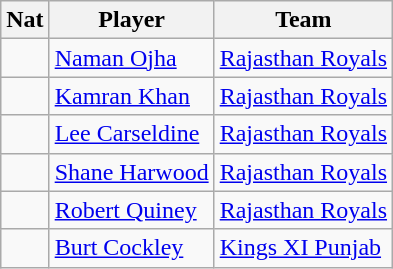<table class="wikitable">
<tr>
<th>Nat</th>
<th>Player</th>
<th>Team</th>
</tr>
<tr>
<td></td>
<td><a href='#'>Naman Ojha</a></td>
<td><a href='#'>Rajasthan Royals</a></td>
</tr>
<tr>
<td></td>
<td><a href='#'>Kamran Khan</a></td>
<td><a href='#'>Rajasthan Royals</a></td>
</tr>
<tr>
<td></td>
<td><a href='#'>Lee Carseldine</a></td>
<td><a href='#'>Rajasthan Royals</a></td>
</tr>
<tr>
<td></td>
<td><a href='#'>Shane Harwood</a></td>
<td><a href='#'>Rajasthan Royals</a></td>
</tr>
<tr>
<td></td>
<td><a href='#'>Robert Quiney</a></td>
<td><a href='#'>Rajasthan Royals</a></td>
</tr>
<tr>
<td></td>
<td><a href='#'>Burt Cockley</a></td>
<td><a href='#'>Kings XI Punjab</a></td>
</tr>
</table>
